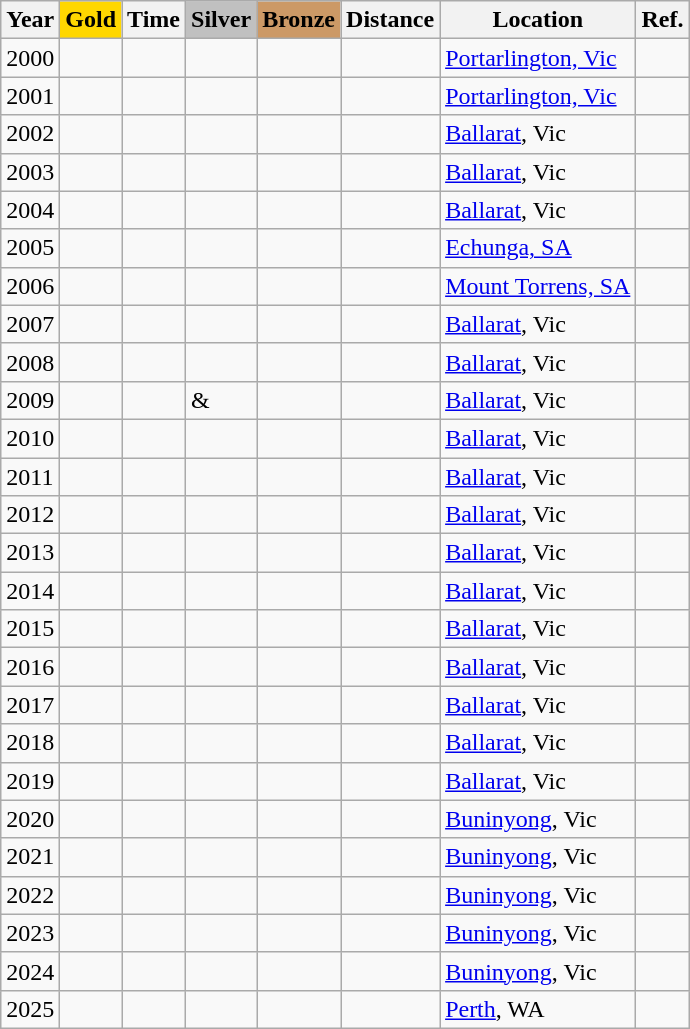<table class="wikitable sortable">
<tr>
<th scope=col>Year</th>
<th scope=col style="background-color:Gold">Gold</th>
<th scope=col style="background-color:">Time</th>
<th scope=col style="background-color:Silver">Silver</th>
<th scope=col style="background-color:#cc9966">Bronze</th>
<th scope=col>Distance</th>
<th scope=col>Location</th>
<th class=unsortable>Ref.</th>
</tr>
<tr>
<td>2000</td>
<td></td>
<td></td>
<td></td>
<td></td>
<td></td>
<td><a href='#'>Portarlington, Vic</a></td>
<td></td>
</tr>
<tr>
<td>2001</td>
<td></td>
<td></td>
<td></td>
<td></td>
<td></td>
<td><a href='#'>Portarlington, Vic</a></td>
<td></td>
</tr>
<tr>
<td>2002</td>
<td></td>
<td></td>
<td></td>
<td></td>
<td></td>
<td><a href='#'>Ballarat</a>, Vic</td>
<td></td>
</tr>
<tr>
<td>2003</td>
<td></td>
<td></td>
<td></td>
<td></td>
<td></td>
<td><a href='#'>Ballarat</a>, Vic</td>
<td></td>
</tr>
<tr>
<td>2004</td>
<td></td>
<td></td>
<td></td>
<td></td>
<td></td>
<td><a href='#'>Ballarat</a>, Vic</td>
<td></td>
</tr>
<tr>
<td>2005</td>
<td></td>
<td></td>
<td></td>
<td></td>
<td></td>
<td><a href='#'>Echunga, SA</a></td>
<td></td>
</tr>
<tr>
<td>2006</td>
<td></td>
<td></td>
<td></td>
<td></td>
<td></td>
<td><a href='#'>Mount Torrens, SA</a></td>
<td></td>
</tr>
<tr>
<td>2007</td>
<td></td>
<td></td>
<td></td>
<td></td>
<td></td>
<td><a href='#'>Ballarat</a>, Vic</td>
<td></td>
</tr>
<tr>
<td>2008</td>
<td></td>
<td></td>
<td></td>
<td></td>
<td></td>
<td><a href='#'>Ballarat</a>, Vic</td>
<td></td>
</tr>
<tr>
<td>2009</td>
<td></td>
<td></td>
<td> &<br> </td>
<td></td>
<td></td>
<td><a href='#'>Ballarat</a>, Vic</td>
<td></td>
</tr>
<tr>
<td>2010</td>
<td></td>
<td></td>
<td></td>
<td></td>
<td></td>
<td><a href='#'>Ballarat</a>, Vic</td>
<td></td>
</tr>
<tr>
<td>2011</td>
<td></td>
<td></td>
<td></td>
<td></td>
<td></td>
<td><a href='#'>Ballarat</a>, Vic</td>
<td></td>
</tr>
<tr>
<td>2012</td>
<td></td>
<td></td>
<td></td>
<td></td>
<td></td>
<td><a href='#'>Ballarat</a>, Vic</td>
<td></td>
</tr>
<tr>
<td>2013</td>
<td></td>
<td></td>
<td></td>
<td></td>
<td></td>
<td><a href='#'>Ballarat</a>, Vic</td>
<td></td>
</tr>
<tr>
<td>2014</td>
<td></td>
<td></td>
<td></td>
<td></td>
<td></td>
<td><a href='#'>Ballarat</a>, Vic</td>
<td></td>
</tr>
<tr>
<td>2015</td>
<td></td>
<td></td>
<td></td>
<td></td>
<td></td>
<td><a href='#'>Ballarat</a>, Vic</td>
<td></td>
</tr>
<tr>
<td>2016</td>
<td></td>
<td></td>
<td></td>
<td></td>
<td></td>
<td><a href='#'>Ballarat</a>, Vic</td>
<td></td>
</tr>
<tr>
<td>2017</td>
<td></td>
<td></td>
<td></td>
<td></td>
<td></td>
<td><a href='#'>Ballarat</a>, Vic</td>
<td></td>
</tr>
<tr>
<td>2018</td>
<td></td>
<td></td>
<td></td>
<td></td>
<td></td>
<td><a href='#'>Ballarat</a>, Vic</td>
<td></td>
</tr>
<tr>
<td>2019</td>
<td></td>
<td></td>
<td></td>
<td></td>
<td></td>
<td><a href='#'>Ballarat</a>, Vic</td>
<td></td>
</tr>
<tr>
<td>2020</td>
<td></td>
<td></td>
<td></td>
<td></td>
<td></td>
<td><a href='#'>Buninyong</a>, Vic</td>
<td></td>
</tr>
<tr>
<td>2021</td>
<td></td>
<td></td>
<td></td>
<td></td>
<td></td>
<td><a href='#'>Buninyong</a>, Vic</td>
<td></td>
</tr>
<tr>
<td>2022</td>
<td></td>
<td></td>
<td></td>
<td></td>
<td></td>
<td><a href='#'>Buninyong</a>, Vic</td>
<td></td>
</tr>
<tr>
<td>2023</td>
<td></td>
<td></td>
<td></td>
<td></td>
<td></td>
<td><a href='#'>Buninyong</a>, Vic</td>
<td></td>
</tr>
<tr>
<td>2024</td>
<td><noinclude></td>
<td></noinclude></td>
<td></td>
<td><noinclude></td>
<td></td>
<td><a href='#'>Buninyong</a>, Vic</noinclude></td>
<td></td>
</tr>
<tr>
<td>2025</td>
<td><noinclude></td>
<td></noinclude></td>
<td></td>
<td><noinclude></td>
<td></td>
<td><a href='#'>Perth</a>, WA</noinclude></td>
<td></td>
</tr>
</table>
